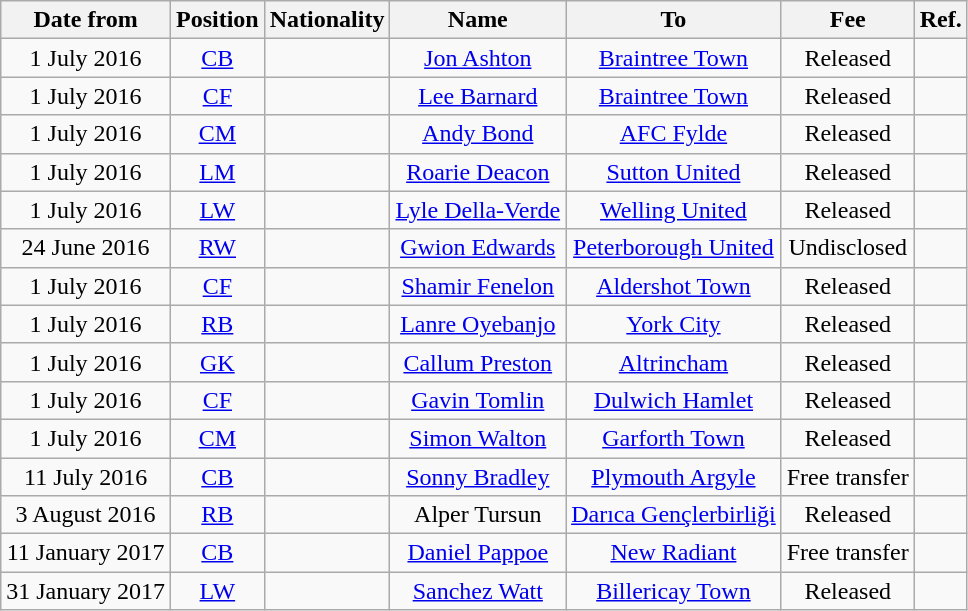<table class="wikitable"  style="text-align:center;">
<tr>
<th>Date from</th>
<th>Position</th>
<th>Nationality</th>
<th>Name</th>
<th>To</th>
<th>Fee</th>
<th>Ref.</th>
</tr>
<tr>
<td>1 July 2016</td>
<td><a href='#'>CB</a></td>
<td></td>
<td><a href='#'>Jon Ashton</a></td>
<td><a href='#'>Braintree Town</a> </td>
<td>Released</td>
<td></td>
</tr>
<tr>
<td>1 July 2016</td>
<td><a href='#'>CF</a></td>
<td></td>
<td><a href='#'>Lee Barnard</a></td>
<td><a href='#'>Braintree Town</a> </td>
<td>Released</td>
<td></td>
</tr>
<tr>
<td>1 July 2016</td>
<td><a href='#'>CM</a></td>
<td></td>
<td><a href='#'>Andy Bond</a></td>
<td><a href='#'>AFC Fylde</a> </td>
<td>Released</td>
<td></td>
</tr>
<tr>
<td>1 July 2016</td>
<td><a href='#'>LM</a></td>
<td></td>
<td><a href='#'>Roarie Deacon</a></td>
<td><a href='#'>Sutton United</a> </td>
<td>Released</td>
<td></td>
</tr>
<tr>
<td>1 July 2016</td>
<td><a href='#'>LW</a></td>
<td></td>
<td><a href='#'>Lyle Della-Verde</a></td>
<td><a href='#'>Welling United</a> </td>
<td>Released</td>
<td></td>
</tr>
<tr>
<td>24 June 2016</td>
<td><a href='#'>RW</a></td>
<td></td>
<td><a href='#'>Gwion Edwards</a></td>
<td><a href='#'>Peterborough United</a></td>
<td>Undisclosed</td>
<td></td>
</tr>
<tr>
<td>1 July 2016</td>
<td><a href='#'>CF</a></td>
<td></td>
<td><a href='#'>Shamir Fenelon</a></td>
<td><a href='#'>Aldershot Town</a> </td>
<td>Released</td>
<td></td>
</tr>
<tr>
<td>1 July 2016</td>
<td><a href='#'>RB</a></td>
<td></td>
<td><a href='#'>Lanre Oyebanjo</a></td>
<td><a href='#'>York City</a> </td>
<td>Released</td>
<td></td>
</tr>
<tr>
<td>1 July 2016</td>
<td><a href='#'>GK</a></td>
<td></td>
<td><a href='#'>Callum Preston</a></td>
<td><a href='#'>Altrincham</a> </td>
<td>Released</td>
<td></td>
</tr>
<tr>
<td>1 July 2016</td>
<td><a href='#'>CF</a></td>
<td></td>
<td><a href='#'>Gavin Tomlin</a></td>
<td><a href='#'>Dulwich Hamlet</a> </td>
<td>Released</td>
<td></td>
</tr>
<tr>
<td>1 July 2016</td>
<td><a href='#'>CM</a></td>
<td></td>
<td><a href='#'>Simon Walton</a></td>
<td><a href='#'>Garforth Town</a> </td>
<td>Released</td>
<td></td>
</tr>
<tr>
<td>11 July 2016</td>
<td><a href='#'>CB</a></td>
<td></td>
<td><a href='#'>Sonny Bradley</a></td>
<td><a href='#'>Plymouth Argyle</a></td>
<td>Free transfer</td>
<td></td>
</tr>
<tr>
<td>3 August 2016</td>
<td><a href='#'>RB</a></td>
<td></td>
<td>Alper Tursun</td>
<td><a href='#'>Darıca Gençlerbirliği</a> </td>
<td>Released</td>
<td></td>
</tr>
<tr>
<td>11 January 2017</td>
<td><a href='#'>CB</a></td>
<td></td>
<td><a href='#'>Daniel Pappoe</a></td>
<td><a href='#'>New Radiant</a></td>
<td>Free transfer</td>
<td></td>
</tr>
<tr>
<td>31 January 2017</td>
<td><a href='#'>LW</a></td>
<td></td>
<td><a href='#'>Sanchez Watt</a></td>
<td><a href='#'>Billericay Town</a> </td>
<td>Released</td>
<td></td>
</tr>
</table>
